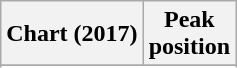<table class="wikitable sortable plainrowheaders" style="text-align:center">
<tr>
<th scope="col">Chart (2017)</th>
<th scope="col">Peak<br> position</th>
</tr>
<tr>
</tr>
<tr>
</tr>
<tr>
</tr>
<tr>
</tr>
<tr>
</tr>
<tr>
</tr>
<tr>
</tr>
<tr>
</tr>
<tr>
</tr>
<tr>
</tr>
<tr>
</tr>
<tr>
</tr>
<tr>
</tr>
<tr>
</tr>
<tr>
</tr>
<tr>
</tr>
<tr>
</tr>
<tr>
</tr>
<tr>
</tr>
<tr>
</tr>
<tr>
</tr>
</table>
